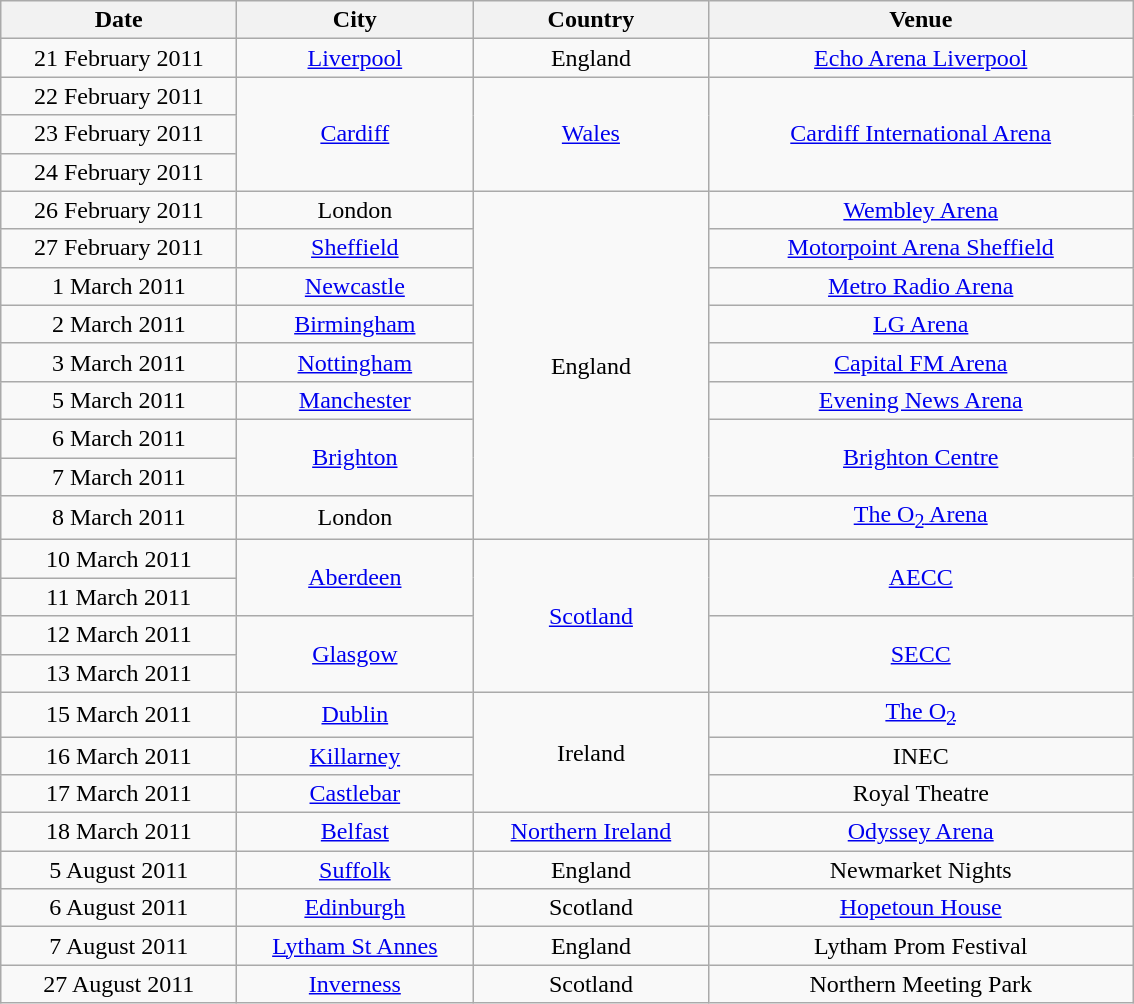<table class="wikitable" style="text-align:center;">
<tr>
<th style="width:150px;">Date</th>
<th style="width:150px;">City</th>
<th style="width:150px;">Country</th>
<th style="width:275px;">Venue</th>
</tr>
<tr>
<td>21 February 2011</td>
<td><a href='#'>Liverpool</a></td>
<td>England</td>
<td><a href='#'>Echo Arena Liverpool</a></td>
</tr>
<tr>
<td>22 February 2011</td>
<td rowspan="3"><a href='#'>Cardiff</a></td>
<td rowspan="3"><a href='#'>Wales</a></td>
<td rowspan="3"><a href='#'>Cardiff International Arena</a></td>
</tr>
<tr>
<td>23 February 2011</td>
</tr>
<tr>
<td>24 February 2011</td>
</tr>
<tr>
<td>26 February 2011</td>
<td>London</td>
<td rowspan="9">England</td>
<td><a href='#'>Wembley Arena</a></td>
</tr>
<tr>
<td>27 February 2011</td>
<td><a href='#'>Sheffield</a></td>
<td><a href='#'>Motorpoint Arena Sheffield</a></td>
</tr>
<tr>
<td>1 March 2011</td>
<td><a href='#'>Newcastle</a></td>
<td><a href='#'>Metro Radio Arena</a></td>
</tr>
<tr>
<td>2 March 2011</td>
<td><a href='#'>Birmingham</a></td>
<td><a href='#'>LG Arena</a></td>
</tr>
<tr>
<td>3 March 2011</td>
<td><a href='#'>Nottingham</a></td>
<td><a href='#'>Capital FM Arena</a></td>
</tr>
<tr>
<td>5 March 2011</td>
<td><a href='#'>Manchester</a></td>
<td><a href='#'>Evening News Arena</a></td>
</tr>
<tr>
<td>6 March 2011</td>
<td rowspan="2"><a href='#'>Brighton</a></td>
<td rowspan="2"><a href='#'>Brighton Centre</a></td>
</tr>
<tr>
<td>7 March 2011</td>
</tr>
<tr>
<td>8 March 2011</td>
<td>London</td>
<td><a href='#'>The O<sub>2</sub> Arena</a></td>
</tr>
<tr>
<td>10 March 2011</td>
<td rowspan="2"><a href='#'>Aberdeen</a></td>
<td rowspan="4"><a href='#'>Scotland</a></td>
<td rowspan="2"><a href='#'>AECC</a></td>
</tr>
<tr>
<td>11 March 2011</td>
</tr>
<tr>
<td>12 March 2011</td>
<td rowspan="2"><a href='#'>Glasgow</a></td>
<td rowspan="2"><a href='#'>SECC</a></td>
</tr>
<tr>
<td>13 March 2011</td>
</tr>
<tr>
<td>15 March 2011</td>
<td><a href='#'>Dublin</a></td>
<td rowspan="3">Ireland</td>
<td><a href='#'>The O<sub>2</sub></a></td>
</tr>
<tr>
<td>16 March 2011</td>
<td><a href='#'>Killarney</a></td>
<td>INEC</td>
</tr>
<tr>
<td>17 March 2011</td>
<td><a href='#'>Castlebar</a></td>
<td>Royal Theatre</td>
</tr>
<tr>
<td>18 March 2011</td>
<td><a href='#'>Belfast</a></td>
<td><a href='#'>Northern Ireland</a></td>
<td><a href='#'>Odyssey Arena</a></td>
</tr>
<tr>
<td>5 August 2011</td>
<td><a href='#'>Suffolk</a></td>
<td>England</td>
<td>Newmarket Nights</td>
</tr>
<tr>
<td>6 August 2011</td>
<td><a href='#'>Edinburgh</a></td>
<td>Scotland</td>
<td><a href='#'>Hopetoun House</a></td>
</tr>
<tr>
<td>7 August 2011</td>
<td><a href='#'>Lytham St Annes</a></td>
<td>England</td>
<td>Lytham Prom Festival</td>
</tr>
<tr>
<td>27 August 2011</td>
<td><a href='#'>Inverness</a></td>
<td>Scotland</td>
<td>Northern Meeting Park</td>
</tr>
</table>
